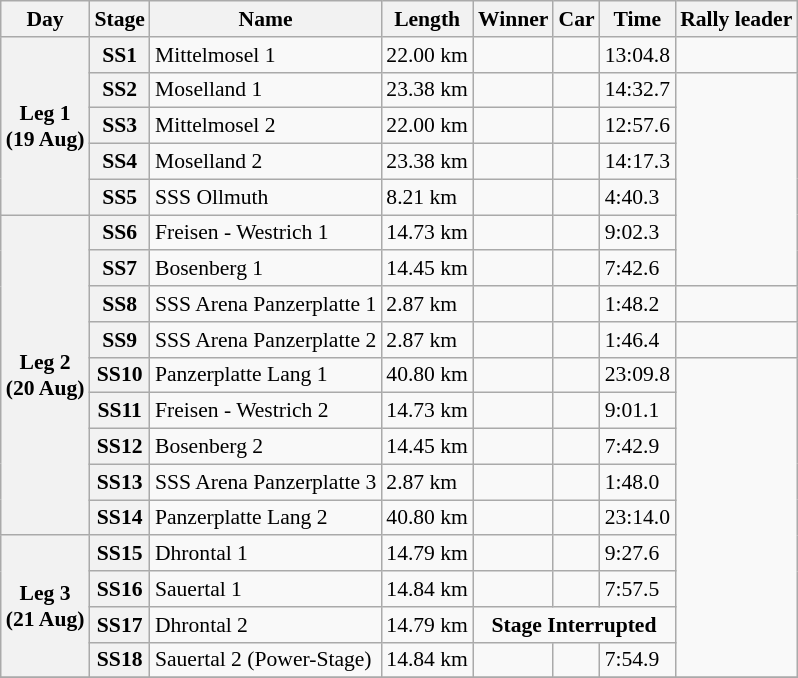<table class="wikitable" style="text-align: left; font-size: 90%; max-width: 950px;">
<tr>
<th>Day</th>
<th>Stage</th>
<th>Name</th>
<th>Length</th>
<th>Winner</th>
<th>Car</th>
<th>Time</th>
<th>Rally leader</th>
</tr>
<tr>
<th rowspan=5>Leg 1<br>(19 Aug)</th>
<th>SS1</th>
<td>Mittelmosel 1</td>
<td>22.00 km</td>
<td></td>
<td></td>
<td>13:04.8</td>
<td></td>
</tr>
<tr>
<th>SS2</th>
<td>Moselland 1</td>
<td>23.38 km</td>
<td></td>
<td></td>
<td>14:32.7</td>
<td rowspan=6></td>
</tr>
<tr>
<th>SS3</th>
<td>Mittelmosel 2</td>
<td>22.00 km</td>
<td></td>
<td></td>
<td>12:57.6</td>
</tr>
<tr>
<th>SS4</th>
<td>Moselland 2</td>
<td>23.38 km</td>
<td></td>
<td></td>
<td>14:17.3</td>
</tr>
<tr>
<th>SS5</th>
<td>SSS Ollmuth</td>
<td>8.21 km</td>
<td></td>
<td></td>
<td>4:40.3</td>
</tr>
<tr>
<th rowspan=9>Leg 2<br>(20 Aug)</th>
<th>SS6</th>
<td>Freisen - Westrich 1</td>
<td>14.73 km</td>
<td></td>
<td></td>
<td>9:02.3</td>
</tr>
<tr>
<th>SS7</th>
<td>Bosenberg 1</td>
<td>14.45 km</td>
<td></td>
<td></td>
<td>7:42.6</td>
</tr>
<tr>
<th>SS8</th>
<td>SSS Arena Panzerplatte 1</td>
<td>2.87 km</td>
<td></td>
<td></td>
<td>1:48.2</td>
<td></td>
</tr>
<tr>
<th>SS9</th>
<td>SSS Arena Panzerplatte 2</td>
<td>2.87 km</td>
<td></td>
<td></td>
<td>1:46.4</td>
<td></td>
</tr>
<tr>
<th>SS10</th>
<td>Panzerplatte Lang 1</td>
<td>40.80 km</td>
<td></td>
<td></td>
<td>23:09.8</td>
<td rowspan=9></td>
</tr>
<tr>
<th>SS11</th>
<td>Freisen - Westrich 2</td>
<td>14.73 km</td>
<td></td>
<td></td>
<td>9:01.1</td>
</tr>
<tr>
<th>SS12</th>
<td>Bosenberg 2</td>
<td>14.45 km</td>
<td></td>
<td></td>
<td>7:42.9</td>
</tr>
<tr>
<th>SS13</th>
<td>SSS Arena Panzerplatte 3</td>
<td>2.87 km</td>
<td></td>
<td></td>
<td>1:48.0</td>
</tr>
<tr>
<th>SS14</th>
<td>Panzerplatte Lang 2</td>
<td>40.80 km</td>
<td></td>
<td></td>
<td>23:14.0</td>
</tr>
<tr>
<th rowspan=4>Leg 3<br>(21 Aug)</th>
<th>SS15</th>
<td>Dhrontal 1</td>
<td>14.79 km</td>
<td></td>
<td></td>
<td>9:27.6</td>
</tr>
<tr>
<th>SS16</th>
<td>Sauertal 1</td>
<td>14.84 km</td>
<td></td>
<td></td>
<td>7:57.5</td>
</tr>
<tr>
<th>SS17</th>
<td>Dhrontal 2</td>
<td>14.79 km</td>
<td colspan="3" align="center"><strong>Stage Interrupted</strong></td>
</tr>
<tr>
<th>SS18</th>
<td>Sauertal 2 (Power-Stage)</td>
<td>14.84 km</td>
<td></td>
<td></td>
<td>7:54.9</td>
</tr>
<tr>
</tr>
</table>
